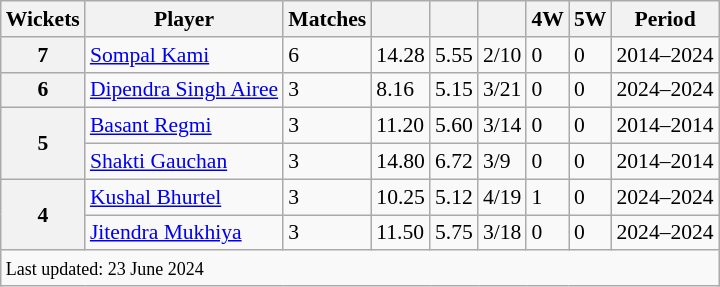<table class="wikitable" style="font-size: 90%">
<tr>
<th>Wickets</th>
<th>Player</th>
<th>Matches</th>
<th></th>
<th></th>
<th></th>
<th>4W</th>
<th>5W</th>
<th>Period</th>
</tr>
<tr>
<th>7</th>
<td><a href='#'>Sompal Kami</a></td>
<td>6</td>
<td>14.28</td>
<td>5.55</td>
<td>2/10</td>
<td>0</td>
<td>0</td>
<td>2014–2024</td>
</tr>
<tr>
<th>6</th>
<td><a href='#'>Dipendra Singh Airee</a></td>
<td>3</td>
<td>8.16</td>
<td>5.15</td>
<td>3/21</td>
<td>0</td>
<td>0</td>
<td>2024–2024</td>
</tr>
<tr>
<th rowspan="2">5</th>
<td><a href='#'>Basant Regmi</a></td>
<td>3</td>
<td>11.20</td>
<td>5.60</td>
<td>3/14</td>
<td>0</td>
<td>0</td>
<td>2014–2014</td>
</tr>
<tr>
<td><a href='#'>Shakti Gauchan</a></td>
<td>3</td>
<td>14.80</td>
<td>6.72</td>
<td>3/9</td>
<td>0</td>
<td>0</td>
<td>2014–2014</td>
</tr>
<tr>
<th rowspan="2">4</th>
<td><a href='#'>Kushal Bhurtel</a></td>
<td>3</td>
<td>10.25</td>
<td>5.12</td>
<td>4/19</td>
<td>1</td>
<td>0</td>
<td>2024–2024</td>
</tr>
<tr>
<td><a href='#'>Jitendra Mukhiya</a></td>
<td>3</td>
<td>11.50</td>
<td>5.75</td>
<td>3/18</td>
<td>0</td>
<td>0</td>
<td>2024–2024</td>
</tr>
<tr>
<td colspan="9"><small>Last updated: 23 June 2024</small></td>
</tr>
</table>
